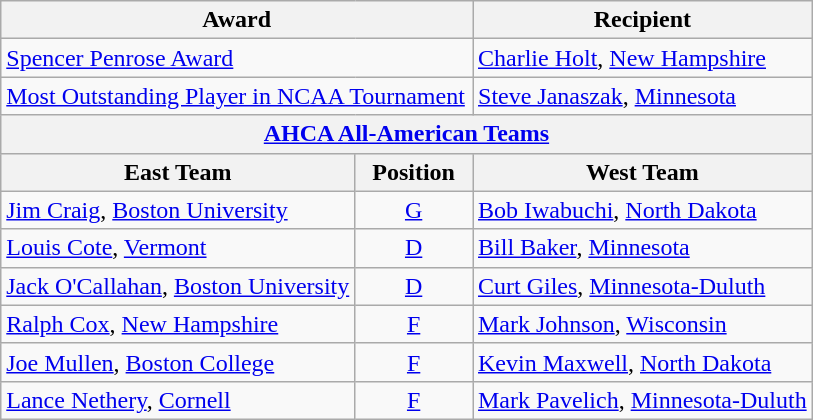<table class="wikitable">
<tr>
<th colspan=2>Award</th>
<th>Recipient</th>
</tr>
<tr>
<td colspan=2><a href='#'>Spencer Penrose Award</a></td>
<td><a href='#'>Charlie Holt</a>, <a href='#'>New Hampshire</a></td>
</tr>
<tr>
<td colspan=2><a href='#'>Most Outstanding Player in NCAA Tournament</a></td>
<td><a href='#'>Steve Janaszak</a>, <a href='#'>Minnesota</a></td>
</tr>
<tr>
<th colspan=3><a href='#'>AHCA All-American Teams</a></th>
</tr>
<tr>
<th>East Team</th>
<th>  Position  </th>
<th>West Team</th>
</tr>
<tr>
<td><a href='#'>Jim Craig</a>, <a href='#'>Boston University</a></td>
<td align=center><a href='#'>G</a></td>
<td><a href='#'>Bob Iwabuchi</a>, <a href='#'>North Dakota</a></td>
</tr>
<tr>
<td><a href='#'>Louis Cote</a>, <a href='#'>Vermont</a></td>
<td align=center><a href='#'>D</a></td>
<td><a href='#'>Bill Baker</a>, <a href='#'>Minnesota</a></td>
</tr>
<tr>
<td><a href='#'>Jack O'Callahan</a>, <a href='#'>Boston University</a></td>
<td align=center><a href='#'>D</a></td>
<td><a href='#'>Curt Giles</a>, <a href='#'>Minnesota-Duluth</a></td>
</tr>
<tr>
<td><a href='#'>Ralph Cox</a>, <a href='#'>New Hampshire</a></td>
<td align=center><a href='#'>F</a></td>
<td><a href='#'>Mark Johnson</a>, <a href='#'>Wisconsin</a></td>
</tr>
<tr>
<td><a href='#'>Joe Mullen</a>, <a href='#'>Boston College</a></td>
<td align=center><a href='#'>F</a></td>
<td><a href='#'>Kevin Maxwell</a>, <a href='#'>North Dakota</a></td>
</tr>
<tr>
<td><a href='#'>Lance Nethery</a>, <a href='#'>Cornell</a></td>
<td align=center><a href='#'>F</a></td>
<td><a href='#'>Mark Pavelich</a>, <a href='#'>Minnesota-Duluth</a></td>
</tr>
</table>
